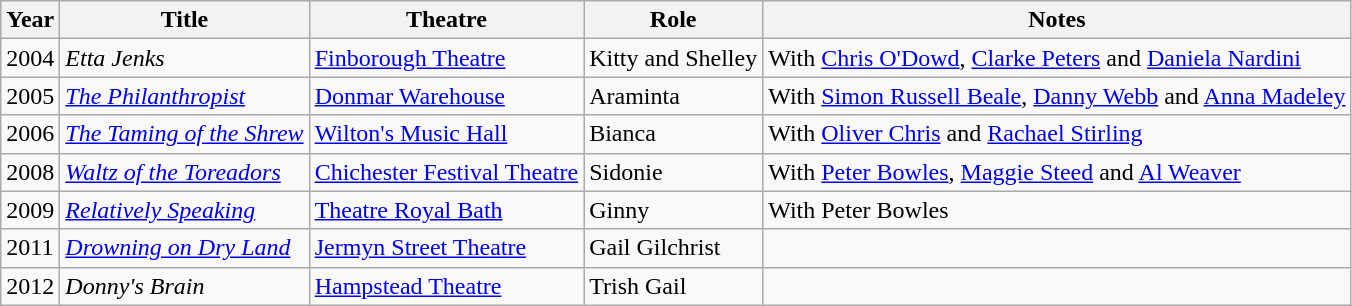<table class="wikitable">
<tr>
<th>Year</th>
<th>Title</th>
<th>Theatre</th>
<th>Role</th>
<th>Notes</th>
</tr>
<tr>
<td>2004</td>
<td><em>Etta Jenks</em></td>
<td><a href='#'>Finborough Theatre</a></td>
<td>Kitty and Shelley</td>
<td>With <a href='#'>Chris O'Dowd</a>, <a href='#'>Clarke Peters</a> and <a href='#'>Daniela Nardini</a></td>
</tr>
<tr>
<td>2005</td>
<td><em><a href='#'>The Philanthropist</a></em></td>
<td><a href='#'>Donmar Warehouse</a></td>
<td>Araminta</td>
<td>With <a href='#'>Simon Russell Beale</a>, <a href='#'>Danny Webb</a> and <a href='#'>Anna Madeley</a></td>
</tr>
<tr>
<td>2006</td>
<td><em><a href='#'>The Taming of the Shrew</a></em></td>
<td><a href='#'>Wilton's Music Hall</a></td>
<td>Bianca</td>
<td>With <a href='#'>Oliver Chris</a> and <a href='#'>Rachael Stirling</a></td>
</tr>
<tr>
<td>2008</td>
<td><em><a href='#'>Waltz of the Toreadors</a></em></td>
<td><a href='#'>Chichester Festival Theatre</a></td>
<td>Sidonie</td>
<td>With <a href='#'>Peter Bowles</a>, <a href='#'>Maggie Steed</a> and <a href='#'>Al Weaver</a></td>
</tr>
<tr>
<td>2009</td>
<td><em><a href='#'>Relatively Speaking</a></em></td>
<td><a href='#'>Theatre Royal Bath</a></td>
<td>Ginny</td>
<td>With Peter Bowles</td>
</tr>
<tr>
<td>2011</td>
<td><em><a href='#'>Drowning on Dry Land</a></em></td>
<td><a href='#'>Jermyn Street Theatre</a></td>
<td>Gail Gilchrist</td>
<td></td>
</tr>
<tr>
<td>2012</td>
<td><em>Donny's Brain</em></td>
<td><a href='#'>Hampstead Theatre</a></td>
<td>Trish Gail</td>
<td></td>
</tr>
</table>
